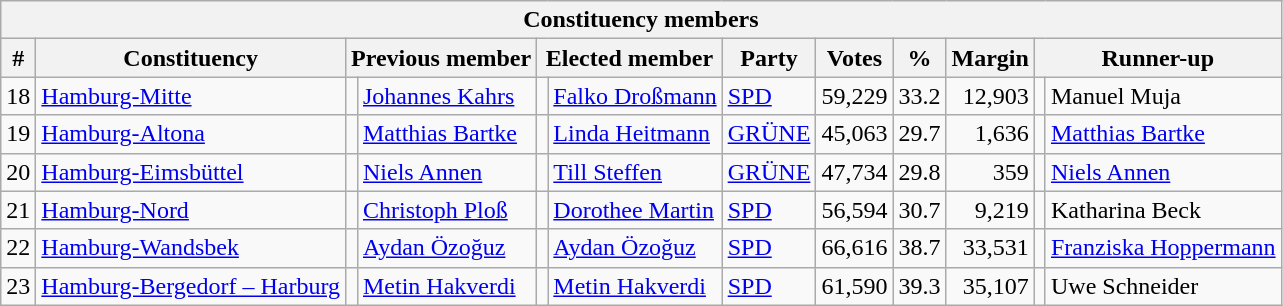<table class="wikitable sortable" style="text-align:right">
<tr>
<th colspan="12">Constituency members</th>
</tr>
<tr>
<th>#</th>
<th>Constituency</th>
<th colspan="2">Previous member</th>
<th colspan="2">Elected member</th>
<th>Party</th>
<th>Votes</th>
<th>%</th>
<th>Margin</th>
<th colspan="2">Runner-up</th>
</tr>
<tr>
<td>18</td>
<td align=left><a href='#'>Hamburg-Mitte</a></td>
<td bgcolor=></td>
<td align=left><a href='#'>Johannes Kahrs</a></td>
<td bgcolor=></td>
<td align=left><a href='#'>Falko Droßmann</a></td>
<td align=left><a href='#'>SPD</a></td>
<td>59,229</td>
<td>33.2</td>
<td>12,903</td>
<td bgcolor=></td>
<td align=left>Manuel Muja</td>
</tr>
<tr>
<td>19</td>
<td align=left><a href='#'>Hamburg-Altona</a></td>
<td bgcolor=></td>
<td align=left><a href='#'>Matthias Bartke</a></td>
<td bgcolor=></td>
<td align=left><a href='#'>Linda Heitmann</a></td>
<td align=left><a href='#'>GRÜNE</a></td>
<td>45,063</td>
<td>29.7</td>
<td>1,636</td>
<td bgcolor=></td>
<td align=left><a href='#'>Matthias Bartke</a></td>
</tr>
<tr>
<td>20</td>
<td align=left><a href='#'>Hamburg-Eimsbüttel</a></td>
<td bgcolor=></td>
<td align=left><a href='#'>Niels Annen</a></td>
<td bgcolor=></td>
<td align=left><a href='#'>Till Steffen</a></td>
<td align=left><a href='#'>GRÜNE</a></td>
<td>47,734</td>
<td>29.8</td>
<td>359</td>
<td bgcolor=></td>
<td align=left><a href='#'>Niels Annen</a></td>
</tr>
<tr>
<td>21</td>
<td align=left><a href='#'>Hamburg-Nord</a></td>
<td bgcolor=></td>
<td align=left><a href='#'>Christoph Ploß</a></td>
<td bgcolor=></td>
<td align=left><a href='#'>Dorothee Martin</a></td>
<td align=left><a href='#'>SPD</a></td>
<td>56,594</td>
<td>30.7</td>
<td>9,219</td>
<td bgcolor=></td>
<td align=left>Katharina Beck</td>
</tr>
<tr>
<td>22</td>
<td align=left><a href='#'>Hamburg-Wandsbek</a></td>
<td bgcolor=></td>
<td align=left><a href='#'>Aydan Özoğuz</a></td>
<td bgcolor=></td>
<td align=left><a href='#'>Aydan Özoğuz</a></td>
<td align=left><a href='#'>SPD</a></td>
<td>66,616</td>
<td>38.7</td>
<td>33,531</td>
<td bgcolor=></td>
<td align=left><a href='#'>Franziska Hoppermann</a></td>
</tr>
<tr>
<td>23</td>
<td align=left><a href='#'>Hamburg-Bergedorf – Harburg</a></td>
<td bgcolor=></td>
<td align=left><a href='#'>Metin Hakverdi</a></td>
<td bgcolor=></td>
<td align=left><a href='#'>Metin Hakverdi</a></td>
<td align=left><a href='#'>SPD</a></td>
<td>61,590</td>
<td>39.3</td>
<td>35,107</td>
<td bgcolor=></td>
<td align=left>Uwe Schneider</td>
</tr>
</table>
